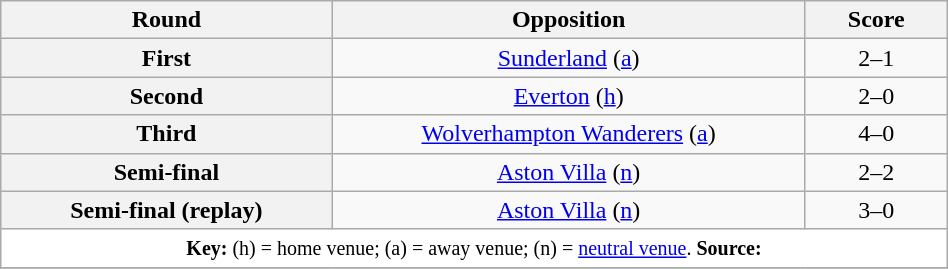<table class="wikitable plainrowheaders" style="text-align:center;margin-left:1em;float:right;width:50%">
<tr>
<th width="35%">Round</th>
<th width="50%">Opposition</th>
<th width="15%">Score</th>
</tr>
<tr>
<th scope=row style="text-align:center">First</th>
<td><a href='#'>Sunderland</a> (<a href='#'>a</a>)</td>
<td>2–1</td>
</tr>
<tr>
<th scope=row style="text-align:center">Second</th>
<td><a href='#'>Everton</a> (<a href='#'>h</a>)</td>
<td>2–0</td>
</tr>
<tr>
<th scope=row style="text-align:center">Third</th>
<td><a href='#'>Wolverhampton Wanderers</a> (<a href='#'>a</a>)</td>
<td>4–0</td>
</tr>
<tr>
<th scope=row style="text-align:center">Semi-final</th>
<td><a href='#'>Aston Villa</a> (<a href='#'>n</a>)</td>
<td>2–2</td>
</tr>
<tr>
<th scope=row style="text-align:center">Semi-final (replay)</th>
<td><a href='#'>Aston Villa</a> (<a href='#'>n</a>)</td>
<td>3–0</td>
</tr>
<tr>
<td colspan="3" style="background-color:white;"><small><strong>Key:</strong> (h) = home venue; (a) = away venue; (n) = <a href='#'>neutral venue</a>. <strong>Source:</strong> </small></td>
</tr>
<tr>
</tr>
</table>
